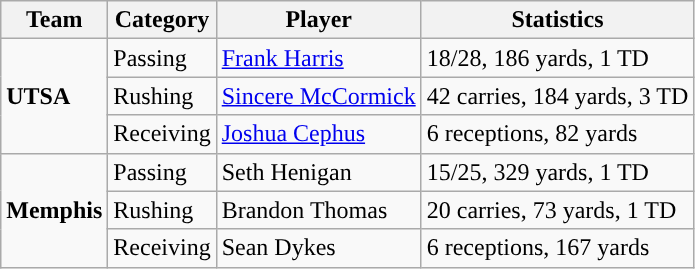<table class="wikitable" style="float: left;">
<tr>
<th>Team</th>
<th>Category</th>
<th>Player</th>
<th>Statistics</th>
</tr>
<tr>
<td rowspan=3><strong>UTSA</strong></td>
<td>Passing</td>
<td><a href='#'>Frank Harris</a></td>
<td>18/28, 186 yards, 1 TD</td>
</tr>
<tr>
<td>Rushing</td>
<td><a href='#'>Sincere McCormick</a></td>
<td>42 carries, 184 yards, 3 TD</td>
</tr>
<tr>
<td>Receiving</td>
<td><a href='#'>Joshua Cephus</a></td>
<td>6 receptions, 82 yards</td>
</tr>
<tr>
<td rowspan=3><strong>Memphis</strong></td>
<td>Passing</td>
<td>Seth Henigan</td>
<td>15/25, 329 yards, 1 TD</td>
</tr>
<tr>
<td>Rushing</td>
<td>Brandon Thomas</td>
<td>20 carries, 73 yards, 1 TD</td>
</tr>
<tr>
<td>Receiving</td>
<td>Sean Dykes</td>
<td>6 receptions, 167 yards</td>
</tr>
</table>
